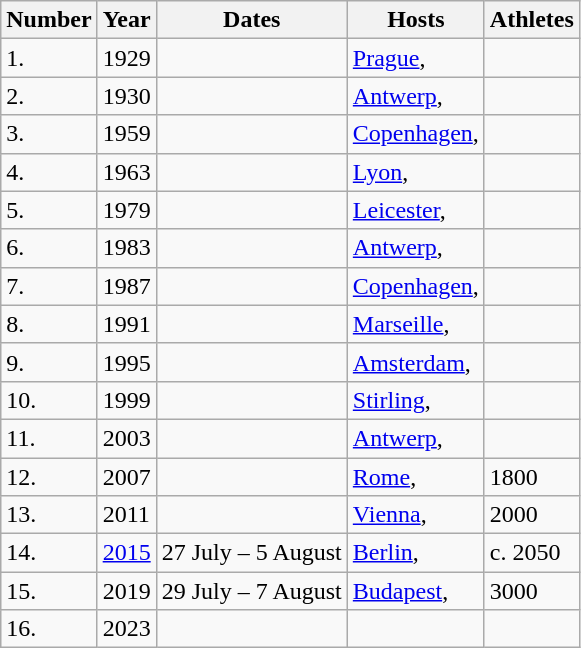<table class="wikitable">
<tr>
<th>Number</th>
<th>Year</th>
<th>Dates</th>
<th>Hosts</th>
<th>Athletes</th>
</tr>
<tr>
<td>1.</td>
<td>1929</td>
<td></td>
<td><a href='#'>Prague</a>, </td>
<td></td>
</tr>
<tr>
<td>2.</td>
<td>1930</td>
<td></td>
<td><a href='#'>Antwerp</a>, </td>
<td></td>
</tr>
<tr>
<td>3.</td>
<td>1959</td>
<td></td>
<td><a href='#'>Copenhagen</a>, </td>
<td></td>
</tr>
<tr>
<td>4.</td>
<td>1963</td>
<td></td>
<td><a href='#'>Lyon</a>, </td>
<td></td>
</tr>
<tr>
<td>5.</td>
<td>1979</td>
<td></td>
<td><a href='#'>Leicester</a>, </td>
<td></td>
</tr>
<tr>
<td>6.</td>
<td>1983</td>
<td></td>
<td><a href='#'>Antwerp</a>, </td>
<td></td>
</tr>
<tr>
<td>7.</td>
<td>1987</td>
<td></td>
<td><a href='#'>Copenhagen</a>, </td>
<td></td>
</tr>
<tr>
<td>8.</td>
<td>1991</td>
<td></td>
<td><a href='#'>Marseille</a>, </td>
<td></td>
</tr>
<tr>
<td>9.</td>
<td>1995</td>
<td></td>
<td><a href='#'>Amsterdam</a>, </td>
<td></td>
</tr>
<tr>
<td>10.</td>
<td>1999</td>
<td></td>
<td><a href='#'>Stirling</a>, </td>
<td></td>
</tr>
<tr>
<td>11.</td>
<td>2003</td>
<td></td>
<td><a href='#'>Antwerp</a>, </td>
<td></td>
</tr>
<tr>
<td>12.</td>
<td>2007</td>
<td></td>
<td><a href='#'>Rome</a>, </td>
<td>1800</td>
</tr>
<tr>
<td>13.</td>
<td>2011</td>
<td></td>
<td><a href='#'>Vienna</a>, </td>
<td>2000</td>
</tr>
<tr>
<td>14.</td>
<td><a href='#'>2015</a></td>
<td>27 July – 5 August</td>
<td><a href='#'>Berlin</a>, </td>
<td>c. 2050</td>
</tr>
<tr>
<td>15.</td>
<td>2019</td>
<td>29 July – 7 August</td>
<td><a href='#'>Budapest</a>, </td>
<td>3000</td>
</tr>
<tr>
<td>16.</td>
<td>2023</td>
<td></td>
<td></td>
<td></td>
</tr>
</table>
